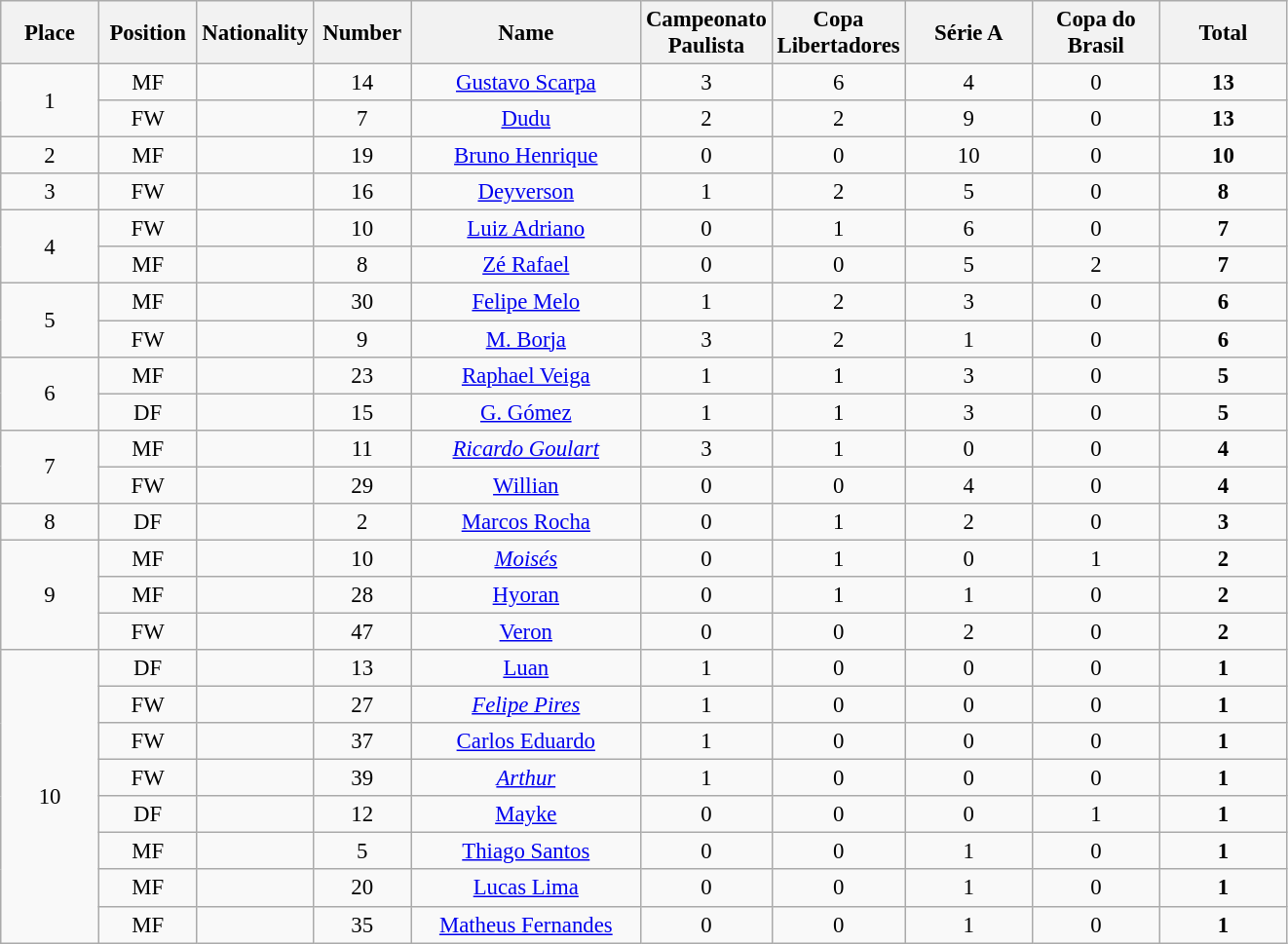<table class="wikitable" style="font-size: 95%; text-align: center;">
<tr>
<th width=60>Place</th>
<th width=60>Position</th>
<th width=60>Nationality</th>
<th width=60>Number</th>
<th width=150>Name</th>
<th width=80>Campeonato Paulista</th>
<th width=80>Copa Libertadores</th>
<th width=80>Série A</th>
<th width=80>Copa do Brasil</th>
<th width=80><strong>Total</strong></th>
</tr>
<tr>
<td rowspan="2">1</td>
<td>MF</td>
<td></td>
<td>14</td>
<td><a href='#'>Gustavo Scarpa</a></td>
<td>3</td>
<td>6</td>
<td>4</td>
<td>0</td>
<td><strong>13</strong></td>
</tr>
<tr>
<td>FW</td>
<td></td>
<td>7</td>
<td><a href='#'>Dudu</a></td>
<td>2</td>
<td>2</td>
<td>9</td>
<td>0</td>
<td><strong>13</strong></td>
</tr>
<tr>
<td>2</td>
<td>MF</td>
<td></td>
<td>19</td>
<td><a href='#'>Bruno Henrique</a></td>
<td>0</td>
<td>0</td>
<td>10</td>
<td>0</td>
<td><strong>10</strong></td>
</tr>
<tr>
<td>3</td>
<td>FW</td>
<td></td>
<td>16</td>
<td><a href='#'>Deyverson</a></td>
<td>1</td>
<td>2</td>
<td>5</td>
<td>0</td>
<td><strong>8</strong></td>
</tr>
<tr>
<td rowspan="2">4</td>
<td>FW</td>
<td></td>
<td>10</td>
<td><a href='#'>Luiz Adriano</a></td>
<td>0</td>
<td>1</td>
<td>6</td>
<td>0</td>
<td><strong>7</strong></td>
</tr>
<tr>
<td>MF</td>
<td></td>
<td>8</td>
<td><a href='#'>Zé Rafael</a></td>
<td>0</td>
<td>0</td>
<td>5</td>
<td>2</td>
<td><strong>7</strong></td>
</tr>
<tr>
<td rowspan="2">5</td>
<td>MF</td>
<td></td>
<td>30</td>
<td><a href='#'>Felipe Melo</a></td>
<td>1</td>
<td>2</td>
<td>3</td>
<td>0</td>
<td><strong>6</strong></td>
</tr>
<tr>
<td>FW</td>
<td></td>
<td>9</td>
<td><a href='#'>M. Borja</a></td>
<td>3</td>
<td>2</td>
<td>1</td>
<td>0</td>
<td><strong>6</strong></td>
</tr>
<tr>
<td rowspan="2">6</td>
<td>MF</td>
<td></td>
<td>23</td>
<td><a href='#'>Raphael Veiga</a></td>
<td>1</td>
<td>1</td>
<td>3</td>
<td>0</td>
<td><strong>5</strong></td>
</tr>
<tr>
<td>DF</td>
<td></td>
<td>15</td>
<td><a href='#'>G. Gómez</a></td>
<td>1</td>
<td>1</td>
<td>3</td>
<td>0</td>
<td><strong>5</strong></td>
</tr>
<tr>
<td rowspan="2">7</td>
<td>MF</td>
<td></td>
<td>11</td>
<td><em><a href='#'>Ricardo Goulart</a></em></td>
<td>3</td>
<td>1</td>
<td>0</td>
<td>0</td>
<td><strong>4</strong></td>
</tr>
<tr>
<td>FW</td>
<td></td>
<td>29</td>
<td><a href='#'>Willian</a></td>
<td>0</td>
<td>0</td>
<td>4</td>
<td>0</td>
<td><strong>4</strong></td>
</tr>
<tr>
<td>8</td>
<td>DF</td>
<td></td>
<td>2</td>
<td><a href='#'>Marcos Rocha</a></td>
<td>0</td>
<td>1</td>
<td>2</td>
<td>0</td>
<td><strong>3</strong></td>
</tr>
<tr>
<td rowspan="3">9</td>
<td>MF</td>
<td></td>
<td>10</td>
<td><em><a href='#'>Moisés</a></em></td>
<td>0</td>
<td>1</td>
<td>0</td>
<td>1</td>
<td><strong>2</strong></td>
</tr>
<tr>
<td>MF</td>
<td></td>
<td>28</td>
<td><a href='#'>Hyoran</a></td>
<td>0</td>
<td>1</td>
<td>1</td>
<td>0</td>
<td><strong>2</strong></td>
</tr>
<tr>
<td>FW</td>
<td></td>
<td>47</td>
<td><a href='#'>Veron</a></td>
<td>0</td>
<td>0</td>
<td>2</td>
<td>0</td>
<td><strong>2</strong></td>
</tr>
<tr>
<td rowspan="8">10</td>
<td>DF</td>
<td></td>
<td>13</td>
<td><a href='#'>Luan</a></td>
<td>1</td>
<td>0</td>
<td>0</td>
<td>0</td>
<td><strong>1</strong></td>
</tr>
<tr>
<td>FW</td>
<td></td>
<td>27</td>
<td><em><a href='#'>Felipe Pires</a></em></td>
<td>1</td>
<td>0</td>
<td>0</td>
<td>0</td>
<td><strong>1</strong></td>
</tr>
<tr>
<td>FW</td>
<td></td>
<td>37</td>
<td><a href='#'>Carlos Eduardo</a></td>
<td>1</td>
<td>0</td>
<td>0</td>
<td>0</td>
<td><strong>1</strong></td>
</tr>
<tr>
<td>FW</td>
<td></td>
<td>39</td>
<td><em><a href='#'>Arthur</a></em></td>
<td>1</td>
<td>0</td>
<td>0</td>
<td>0</td>
<td><strong>1</strong></td>
</tr>
<tr>
<td>DF</td>
<td></td>
<td>12</td>
<td><a href='#'>Mayke</a></td>
<td>0</td>
<td>0</td>
<td>0</td>
<td>1</td>
<td><strong>1</strong></td>
</tr>
<tr>
<td>MF</td>
<td></td>
<td>5</td>
<td><a href='#'>Thiago Santos</a></td>
<td>0</td>
<td>0</td>
<td>1</td>
<td>0</td>
<td><strong>1</strong></td>
</tr>
<tr>
<td>MF</td>
<td></td>
<td>20</td>
<td><a href='#'>Lucas Lima</a></td>
<td>0</td>
<td>0</td>
<td>1</td>
<td>0</td>
<td><strong>1</strong></td>
</tr>
<tr>
<td>MF</td>
<td></td>
<td>35</td>
<td><a href='#'>Matheus Fernandes</a></td>
<td>0</td>
<td>0</td>
<td>1</td>
<td>0</td>
<td><strong>1</strong></td>
</tr>
</table>
